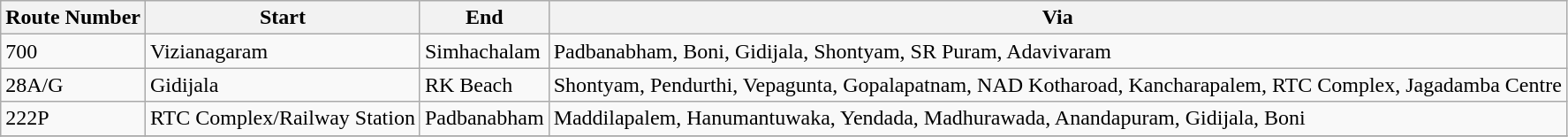<table class="sortable wikitable">
<tr>
<th>Route Number</th>
<th>Start</th>
<th>End</th>
<th>Via</th>
</tr>
<tr>
<td>700</td>
<td>Vizianagaram</td>
<td>Simhachalam</td>
<td>Padbanabham, Boni, Gidijala, Shontyam, SR Puram, Adavivaram</td>
</tr>
<tr>
<td>28A/G</td>
<td>Gidijala</td>
<td>RK Beach</td>
<td>Shontyam, Pendurthi, Vepagunta, Gopalapatnam, NAD Kotharoad, Kancharapalem, RTC Complex, Jagadamba Centre</td>
</tr>
<tr>
<td>222P</td>
<td>RTC Complex/Railway Station</td>
<td>Padbanabham</td>
<td>Maddilapalem, Hanumantuwaka, Yendada, Madhurawada, Anandapuram, Gidijala, Boni</td>
</tr>
<tr>
</tr>
</table>
